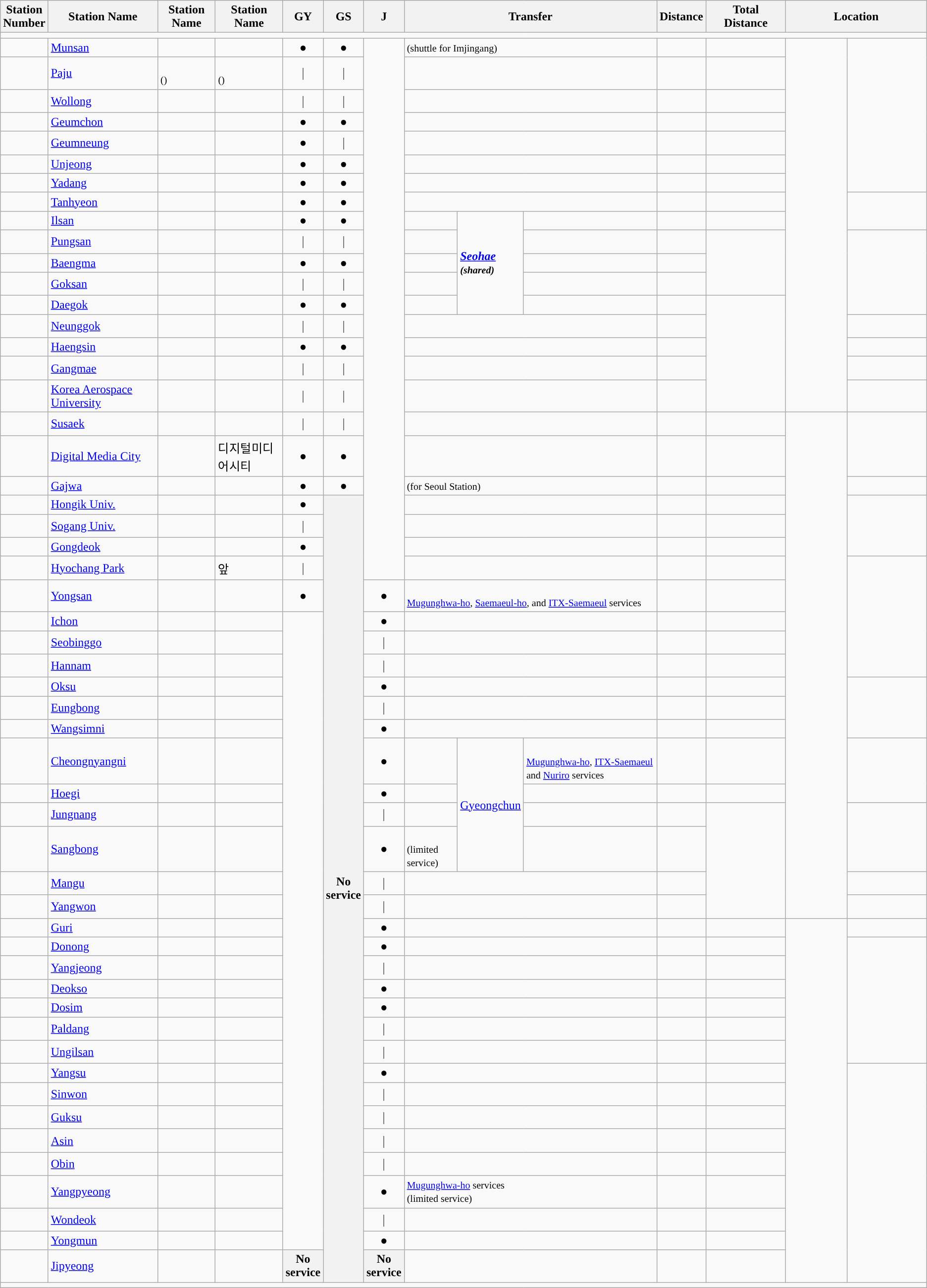<table class="wikitable">
<tr>
<th>Station<br>Number</th>
<th>Station Name<br></th>
<th>Station Name<br></th>
<th>Station Name<br></th>
<th style="width:35px;"><span>GY</span></th>
<th style="width:35px;"><span>GS</span></th>
<th style="width:35px;"><span>J</span></th>
<th colspan = "3">Transfer</th>
<th>Distance<br></th>
<th>Total<br>Distance</th>
<th colspan = "2">Location</th>
</tr>
<tr style="background:#">
<td colspan = "14"></td>
</tr>
<tr>
<td></td>
<td><a href='#'>Munsan</a></td>
<td></td>
<td></td>
<td align=center>●</td>
<td align=center>●</td>
<td rowspan = "24"></td>
<td colspan="3"> <small>(shuttle for Imjingang)</small></td>
<td></td>
<td></td>
<td rowspan = "17"></td>
<td rowspan = "7"></td>
</tr>
<tr>
<td></td>
<td><a href='#'>Paju</a></td>
<td> <br><small>()</small></td>
<td><br><small>()</small></td>
<td align=center>｜</td>
<td align=center>｜</td>
<td colspan="3"></td>
<td></td>
<td></td>
</tr>
<tr>
<td></td>
<td><a href='#'>Wollong</a></td>
<td></td>
<td></td>
<td align=center>｜</td>
<td align=center>｜</td>
<td colspan="3"></td>
<td></td>
<td></td>
</tr>
<tr>
<td></td>
<td><a href='#'>Geumchon</a></td>
<td></td>
<td></td>
<td align=center>●</td>
<td align=center>●</td>
<td colspan="3"></td>
<td></td>
<td></td>
</tr>
<tr>
<td></td>
<td><a href='#'>Geumneung</a></td>
<td></td>
<td></td>
<td align=center>●</td>
<td align=center>｜</td>
<td colspan="3"></td>
<td></td>
<td></td>
</tr>
<tr>
<td></td>
<td><a href='#'>Unjeong</a></td>
<td></td>
<td></td>
<td align=center>●</td>
<td align=center>●</td>
<td colspan="3"></td>
<td></td>
<td></td>
</tr>
<tr>
<td></td>
<td><a href='#'>Yadang</a></td>
<td></td>
<td></td>
<td align=center>●</td>
<td align=center>●</td>
<td colspan="3"></td>
<td></td>
<td></td>
</tr>
<tr>
<td></td>
<td><a href='#'>Tanhyeon</a></td>
<td></td>
<td></td>
<td align=center>●</td>
<td align=center>●</td>
<td colspan="3"></td>
<td></td>
<td></td>
<td rowspan = "2" width = "100pt"></td>
</tr>
<tr>
<td></td>
<td><a href='#'>Ilsan</a></td>
<td></td>
<td></td>
<td align=center>●</td>
<td align=center>●</td>
<td style="color:white;background-color:#"></td>
<td rowspan=5 style="width:60px;"><strong><em><a href='#'>Seohae</a><strong><br><small>(shared)</small><em></td>
<td></td>
<td></td>
<td></td>
</tr>
<tr>
<td></td>
<td><a href='#'>Pungsan</a></td>
<td></td>
<td></td>
<td align=center>｜</td>
<td align=center>｜</td>
<td></td>
<td></td>
<td></td>
<td rowspan = "3" width = "100pt"></td>
</tr>
<tr>
<td></td>
<td><a href='#'>Baengma</a></td>
<td></td>
<td></td>
<td align=center>●</td>
<td align=center>●</td>
<td></td>
<td></td>
<td></td>
</tr>
<tr>
<td></td>
<td><a href='#'>Goksan</a></td>
<td></td>
<td></td>
<td align=center>｜</td>
<td align=center>｜</td>
<td></td>
<td></td>
<td></td>
</tr>
<tr>
<td></td>
<td><a href='#'>Daegok</a></td>
<td></td>
<td></td>
<td align=center>●</td>
<td align=center>●</td>
<td></td>
<td></td>
<td></td>
<td rowspan = "5" width = "100pt"></td>
</tr>
<tr>
<td></td>
<td><a href='#'>Neunggok</a></td>
<td></td>
<td></td>
<td align=center>｜</td>
<td align=center>｜</td>
<td colspan = "3"></td>
<td></td>
<td></td>
</tr>
<tr>
<td></td>
<td><a href='#'>Haengsin</a></td>
<td></td>
<td></td>
<td align=center>●</td>
<td align=center>●</td>
<td colspan = "3"></td>
<td></td>
<td></td>
</tr>
<tr>
<td></td>
<td><a href='#'>Gangmae</a></td>
<td></td>
<td></td>
<td align=center>｜</td>
<td align=center>｜</td>
<td colspan = "3"></td>
<td></td>
<td></td>
</tr>
<tr>
<td></td>
<td><a href='#'>Korea Aerospace University</a></td>
<td></td>
<td></td>
<td align=center>｜</td>
<td align=center>｜</td>
<td colspan = "3"></td>
<td></td>
<td></td>
</tr>
<tr>
<td></td>
<td><a href='#'>Susaek</a></td>
<td></td>
<td></td>
<td align=center>｜</td>
<td align=center>｜</td>
<td colspan = "3"></td>
<td></td>
<td></td>
<td rowspan = "20" width = "75pt"></td>
<td rowspan = "2" width = "100pt"></td>
</tr>
<tr>
<td></td>
<td><a href='#'>Digital Media City</a></td>
<td></td>
<td>디지털미디어시티</td>
<td align=center>●</td>
<td align=center>●</td>
<td colspan = "3"> </td>
<td></td>
<td></td>
</tr>
<tr>
<td></td>
<td><a href='#'>Gajwa</a></td>
<td></td>
<td></td>
<td align=center>●</td>
<td align=center>●</td>
<td colspan = "3"> <small>(for Seoul Station)</small></td>
<td></td>
<td></td>
<td rowspan = "1" width = "100pt"></td>
</tr>
<tr>
<td></td>
<td><a href='#'>Hongik Univ.</a></td>
<td></td>
<td></td>
<td align=center>●</td>
<th align="center" rowspan = 33>No service</th>
<td colspan = "3"> </td>
<td></td>
<td></td>
<td rowspan = "3" width = "100pt"></td>
</tr>
<tr>
<td></td>
<td><a href='#'>Sogang Univ.</a></td>
<td></td>
<td></td>
<td align=center>｜</td>
<td colspan = "3"></td>
<td></td>
<td></td>
</tr>
<tr>
<td></td>
<td><a href='#'>Gongdeok</a></td>
<td></td>
<td></td>
<td align=center>●</td>
<td colspan = "3">  </td>
<td></td>
<td></td>
</tr>
<tr>
<td></td>
<td><a href='#'>Hyochang Park</a></td>
<td></td>
<td>앞</td>
<td align=center>｜</td>
<td colspan = "3"></td>
<td></td>
<td></td>
<td rowspan = "5" width = "100pt"></td>
</tr>
<tr>
<td></td>
<td><a href='#'>Yongsan</a></td>
<td></td>
<td></td>
<td align=center>●</td>
<td align=center>●</td>
<td colspan = "3"><br> <small><a href='#'>Mugunghwa-ho</a>, <a href='#'>Saemaeul-ho</a>, and <a href='#'>ITX-Saemaeul</a> services</small><br></td>
<td></td>
<td></td>
</tr>
<tr>
<td></td>
<td><a href='#'>Ichon</a></td>
<td></td>
<td></td>
<td rowspan = "27"></td>
<td align=center>●</td>
<td colspan = "3"></td>
<td></td>
<td></td>
</tr>
<tr>
<td></td>
<td><a href='#'>Seobinggo</a></td>
<td></td>
<td></td>
<td align=center>｜</td>
<td colspan = "3"></td>
<td></td>
<td></td>
</tr>
<tr>
<td></td>
<td><a href='#'>Hannam</a></td>
<td></td>
<td></td>
<td align=center>｜</td>
<td colspan = "3"></td>
<td></td>
<td></td>
</tr>
<tr>
<td></td>
<td><a href='#'>Oksu</a></td>
<td></td>
<td></td>
<td align=center>●</td>
<td colspan = "3"></td>
<td></td>
<td></td>
<td rowspan = "3"></td>
</tr>
<tr>
<td></td>
<td><a href='#'>Eungbong</a></td>
<td></td>
<td></td>
<td align=center>｜</td>
<td colspan = "3"></td>
<td></td>
<td></td>
</tr>
<tr>
<td></td>
<td><a href='#'>Wangsimni</a></td>
<td></td>
<td></td>
<td align=center>●</td>
<td colspan = "3">  </td>
<td></td>
<td></td>
</tr>
<tr>
<td></td>
<td><a href='#'>Cheongnyangni</a></td>
<td></td>
<td></td>
<td align=center>●</td>
<td style="color:white;background-color:#"></td>
<td rowspan="4" style="width:60px;"></strong><a href='#'>Gyeongchun</a><strong><br></td>
<td>  <br> <small><a href='#'>Mugunghwa-ho</a>, <a href='#'>ITX-Saemaeul</a> and <a href='#'>Nuriro</a> services</small><br></td>
<td></td>
<td></td>
<td rowspan = "2"></td>
</tr>
<tr>
<td></td>
<td><a href='#'>Hoegi</a></td>
<td></td>
<td></td>
<td align=center>●</td>
<td></td>
<td></td>
<td></td>
</tr>
<tr>
<td></td>
<td><a href='#'>Jungnang</a></td>
<td></td>
<td></td>
<td align=center>｜</td>
<td></td>
<td></td>
<td></td>
<td rowspan = "4"></td>
</tr>
<tr>
<td></td>
<td><a href='#'>Sangbong</a></td>
<td></td>
<td></td>
<td align=center>●</td>
<td> <br> <small>(limited service)</small></td>
<td></td>
<td></td>
</tr>
<tr>
<td></td>
<td><a href='#'>Mangu</a></td>
<td></td>
<td></td>
<td align=center>｜</td>
<td colspan = "3"></td>
<td></td>
<td></td>
</tr>
<tr>
<td></td>
<td><a href='#'>Yangwon</a></td>
<td></td>
<td></td>
<td align=center>｜</td>
<td colspan = "3"></td>
<td></td>
<td></td>
</tr>
<tr>
<td></td>
<td><a href='#'>Guri</a></td>
<td></td>
<td></td>
<td align=center>●</td>
<td colspan = "3"></td>
<td></td>
<td></td>
<td rowspan = "16"></td>
<td></td>
</tr>
<tr>
<td></td>
<td><a href='#'>Donong</a></td>
<td></td>
<td></td>
<td align=center>●</td>
<td colspan = "3"></td>
<td></td>
<td></td>
<td rowspan = "6"></td>
</tr>
<tr>
<td></td>
<td><a href='#'>Yangjeong</a></td>
<td></td>
<td></td>
<td align=center>｜</td>
<td colspan = "3"></td>
<td></td>
<td></td>
</tr>
<tr>
<td></td>
<td><a href='#'>Deokso</a></td>
<td></td>
<td></td>
<td align=center>●</td>
<td colspan = "3"></td>
<td></td>
<td></td>
</tr>
<tr>
<td></td>
<td><a href='#'>Dosim</a></td>
<td></td>
<td></td>
<td align=center>●</td>
<td colspan = "3"></td>
<td></td>
<td></td>
</tr>
<tr>
<td></td>
<td><a href='#'>Paldang</a></td>
<td></td>
<td></td>
<td align=center>｜</td>
<td colspan = "3"></td>
<td></td>
<td></td>
</tr>
<tr>
<td></td>
<td><a href='#'>Ungilsan</a></td>
<td></td>
<td></td>
<td align=center>｜</td>
<td colspan = "3"></td>
<td></td>
<td></td>
</tr>
<tr>
<td></td>
<td><a href='#'>Yangsu</a></td>
<td></td>
<td></td>
<td align=center>●</td>
<td colspan = "3"></td>
<td></td>
<td></td>
<td rowspan = "9"></td>
</tr>
<tr>
<td></td>
<td><a href='#'>Sinwon</a></td>
<td></td>
<td></td>
<td align=center>｜</td>
<td colspan = "3"></td>
<td></td>
<td></td>
</tr>
<tr>
<td></td>
<td><a href='#'>Guksu</a></td>
<td></td>
<td></td>
<td align=center>｜</td>
<td colspan = "3"></td>
<td></td>
<td></td>
</tr>
<tr>
<td></td>
<td><a href='#'>Asin</a></td>
<td></td>
<td></td>
<td align=center>｜</td>
<td colspan = "3"></td>
<td></td>
<td></td>
</tr>
<tr>
<td></td>
<td><a href='#'>Obin</a></td>
<td></td>
<td></td>
<td align=center>｜</td>
<td colspan = "3"></td>
<td></td>
<td></td>
</tr>
<tr>
<td></td>
<td><a href='#'>Yangpyeong</a></td>
<td></td>
<td></td>
<td align=center>●</td>
<td colspan = "3"> <small><a href='#'>Mugunghwa-ho</a> services</small><br> <small>(limited service)</small></td>
<td></td>
<td></td>
</tr>
<tr>
<td></td>
<td><a href='#'>Wondeok</a></td>
<td></td>
<td></td>
<td align=center>｜</td>
<td colspan = "3"></td>
<td></td>
<td></td>
</tr>
<tr>
<td></td>
<td><a href='#'>Yongmun</a></td>
<td></td>
<td></td>
<td align=center>●</td>
<td colspan = "3"></td>
<td></td>
<td></td>
</tr>
<tr>
<td></td>
<td><a href='#'>Jipyeong</a></td>
<td></td>
<td></td>
<th>No service</th>
<th align="center">No service</th>
<td colspan = "3"></td>
<td></td>
<td></td>
</tr>
<tr style="background:#">
<td colspan = "14"></td>
</tr>
</table>
